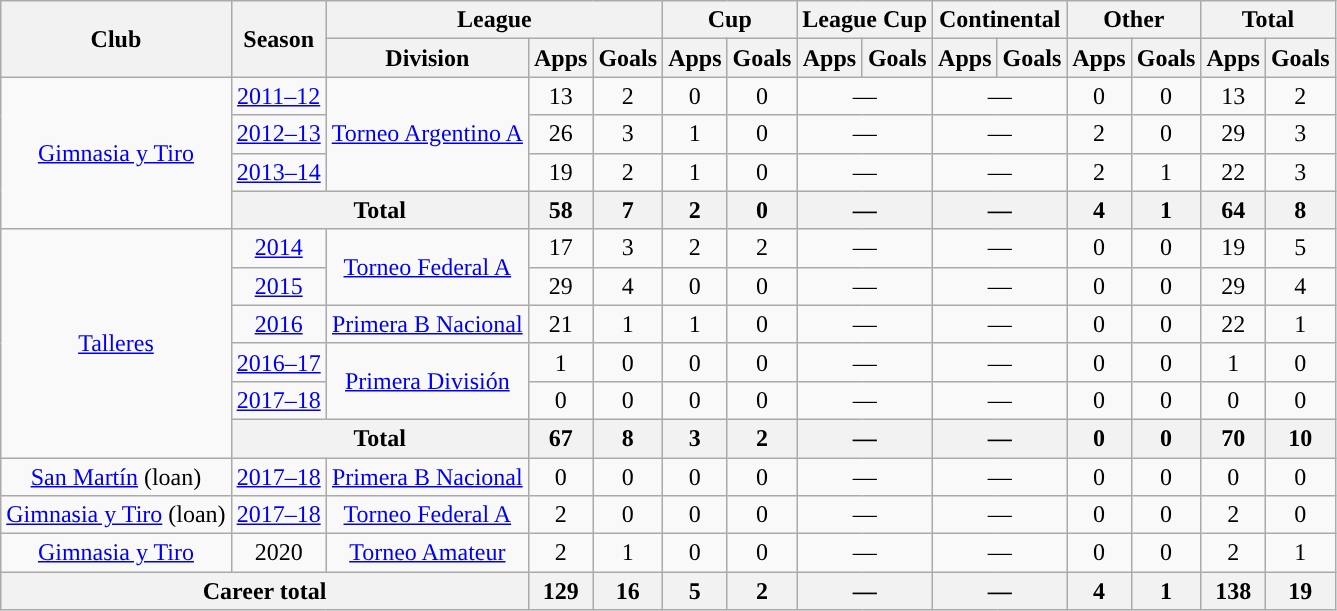<table class="wikitable" style="text-align:center">
<tr>
<th rowspan="2">Club</th>
<th rowspan="2">Season</th>
<th colspan="3">League</th>
<th colspan="2">Cup</th>
<th colspan="2">League Cup</th>
<th colspan="2">Continental</th>
<th colspan="2">Other</th>
<th colspan="2">Total</th>
</tr>
<tr>
<th>Division</th>
<th>Apps</th>
<th>Goals</th>
<th>Apps</th>
<th>Goals</th>
<th>Apps</th>
<th>Goals</th>
<th>Apps</th>
<th>Goals</th>
<th>Apps</th>
<th>Goals</th>
<th>Apps</th>
<th>Goals</th>
</tr>
<tr>
<td rowspan="4"><a href='#'>Gimnasia y Tiro</a></td>
<td><a href='#'>2011–12</a></td>
<td rowspan="3"><a href='#'>Torneo Argentino A</a></td>
<td>13</td>
<td>2</td>
<td>0</td>
<td>0</td>
<td colspan="2">—</td>
<td colspan="2">—</td>
<td>0</td>
<td>0</td>
<td>13</td>
<td>2</td>
</tr>
<tr>
<td><a href='#'>2012–13</a></td>
<td>26</td>
<td>3</td>
<td>1</td>
<td>0</td>
<td colspan="2">—</td>
<td colspan="2">—</td>
<td>2</td>
<td>0</td>
<td>29</td>
<td>3</td>
</tr>
<tr>
<td><a href='#'>2013–14</a></td>
<td>19</td>
<td>2</td>
<td>1</td>
<td>0</td>
<td colspan="2">—</td>
<td colspan="2">—</td>
<td>2</td>
<td>1</td>
<td>22</td>
<td>3</td>
</tr>
<tr>
<th colspan="2">Total</th>
<th>58</th>
<th>7</th>
<th>2</th>
<th>0</th>
<th colspan="2">—</th>
<th colspan="2">—</th>
<th>4</th>
<th>1</th>
<th>64</th>
<th>8</th>
</tr>
<tr>
<td rowspan="6"><a href='#'>Talleres</a></td>
<td><a href='#'>2014</a></td>
<td rowspan="2"><a href='#'>Torneo Federal A</a></td>
<td>17</td>
<td>3</td>
<td>2</td>
<td>2</td>
<td colspan="2">—</td>
<td colspan="2">—</td>
<td>0</td>
<td>0</td>
<td>19</td>
<td>5</td>
</tr>
<tr>
<td><a href='#'>2015</a></td>
<td>29</td>
<td>4</td>
<td>0</td>
<td>0</td>
<td colspan="2">—</td>
<td colspan="2">—</td>
<td>0</td>
<td>0</td>
<td>29</td>
<td>4</td>
</tr>
<tr>
<td><a href='#'>2016</a></td>
<td rowspan="1"><a href='#'>Primera B Nacional</a></td>
<td>21</td>
<td>1</td>
<td>1</td>
<td>0</td>
<td colspan="2">—</td>
<td colspan="2">—</td>
<td>0</td>
<td>0</td>
<td>22</td>
<td>1</td>
</tr>
<tr>
<td><a href='#'>2016–17</a></td>
<td rowspan="2"><a href='#'>Primera División</a></td>
<td>1</td>
<td>0</td>
<td>0</td>
<td>0</td>
<td colspan="2">—</td>
<td colspan="2">—</td>
<td>0</td>
<td>0</td>
<td>1</td>
<td>0</td>
</tr>
<tr>
<td><a href='#'>2017–18</a></td>
<td>0</td>
<td>0</td>
<td>0</td>
<td>0</td>
<td colspan="2">—</td>
<td colspan="2">—</td>
<td>0</td>
<td>0</td>
<td>0</td>
<td>0</td>
</tr>
<tr>
<th colspan="2">Total</th>
<th>67</th>
<th>8</th>
<th>3</th>
<th>2</th>
<th colspan="2">—</th>
<th colspan="2">—</th>
<th>0</th>
<th>0</th>
<th>70</th>
<th>10</th>
</tr>
<tr>
<td rowspan="1"><a href='#'>San Martín</a> (loan)</td>
<td><a href='#'>2017–18</a></td>
<td rowspan="1"><a href='#'>Primera B Nacional</a></td>
<td>0</td>
<td>0</td>
<td>0</td>
<td>0</td>
<td colspan="2">—</td>
<td colspan="2">—</td>
<td>0</td>
<td>0</td>
<td>0</td>
<td>0</td>
</tr>
<tr>
<td rowspan="1"><a href='#'>Gimnasia y Tiro</a> (loan)</td>
<td><a href='#'>2017–18</a></td>
<td rowspan="1"><a href='#'>Torneo Federal A</a></td>
<td>2</td>
<td>0</td>
<td>0</td>
<td>0</td>
<td colspan="2">—</td>
<td colspan="2">—</td>
<td>0</td>
<td>0</td>
<td>2</td>
<td>0</td>
</tr>
<tr>
<td rowspan="1"><a href='#'>Gimnasia y Tiro</a></td>
<td>2020</td>
<td rowspan="1"><a href='#'>Torneo Amateur</a></td>
<td>2</td>
<td>1</td>
<td>0</td>
<td>0</td>
<td colspan="2">—</td>
<td colspan="2">—</td>
<td>0</td>
<td>0</td>
<td>2</td>
<td>1</td>
</tr>
<tr>
<th colspan="3">Career total</th>
<th>129</th>
<th>16</th>
<th>5</th>
<th>2</th>
<th colspan="2">—</th>
<th colspan="2">—</th>
<th>4</th>
<th>1</th>
<th>138</th>
<th>19</th>
</tr>
</table>
